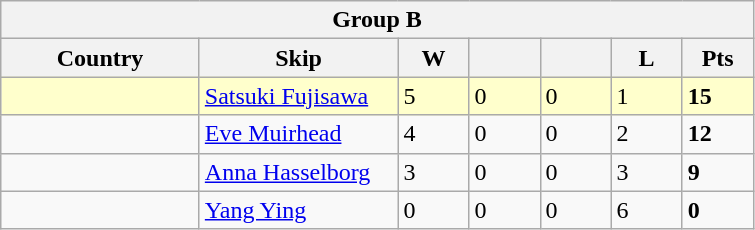<table class=wikitable>
<tr>
<th colspan=7>Group B</th>
</tr>
<tr>
<th width=125>Country</th>
<th width=125>Skip</th>
<th width=40>W</th>
<th width=40></th>
<th width=40></th>
<th width=40>L</th>
<th width=40>Pts</th>
</tr>
<tr bgcolor=#ffffcc>
<td></td>
<td><a href='#'>Satsuki Fujisawa</a></td>
<td>5</td>
<td>0</td>
<td>0</td>
<td>1</td>
<td><strong>15</strong></td>
</tr>
<tr>
<td></td>
<td><a href='#'>Eve Muirhead</a></td>
<td>4</td>
<td>0</td>
<td>0</td>
<td>2</td>
<td><strong>12</strong></td>
</tr>
<tr>
<td></td>
<td><a href='#'>Anna Hasselborg</a></td>
<td>3</td>
<td>0</td>
<td>0</td>
<td>3</td>
<td><strong>9</strong></td>
</tr>
<tr>
<td></td>
<td><a href='#'>Yang Ying</a></td>
<td>0</td>
<td>0</td>
<td>0</td>
<td>6</td>
<td><strong>0</strong></td>
</tr>
</table>
